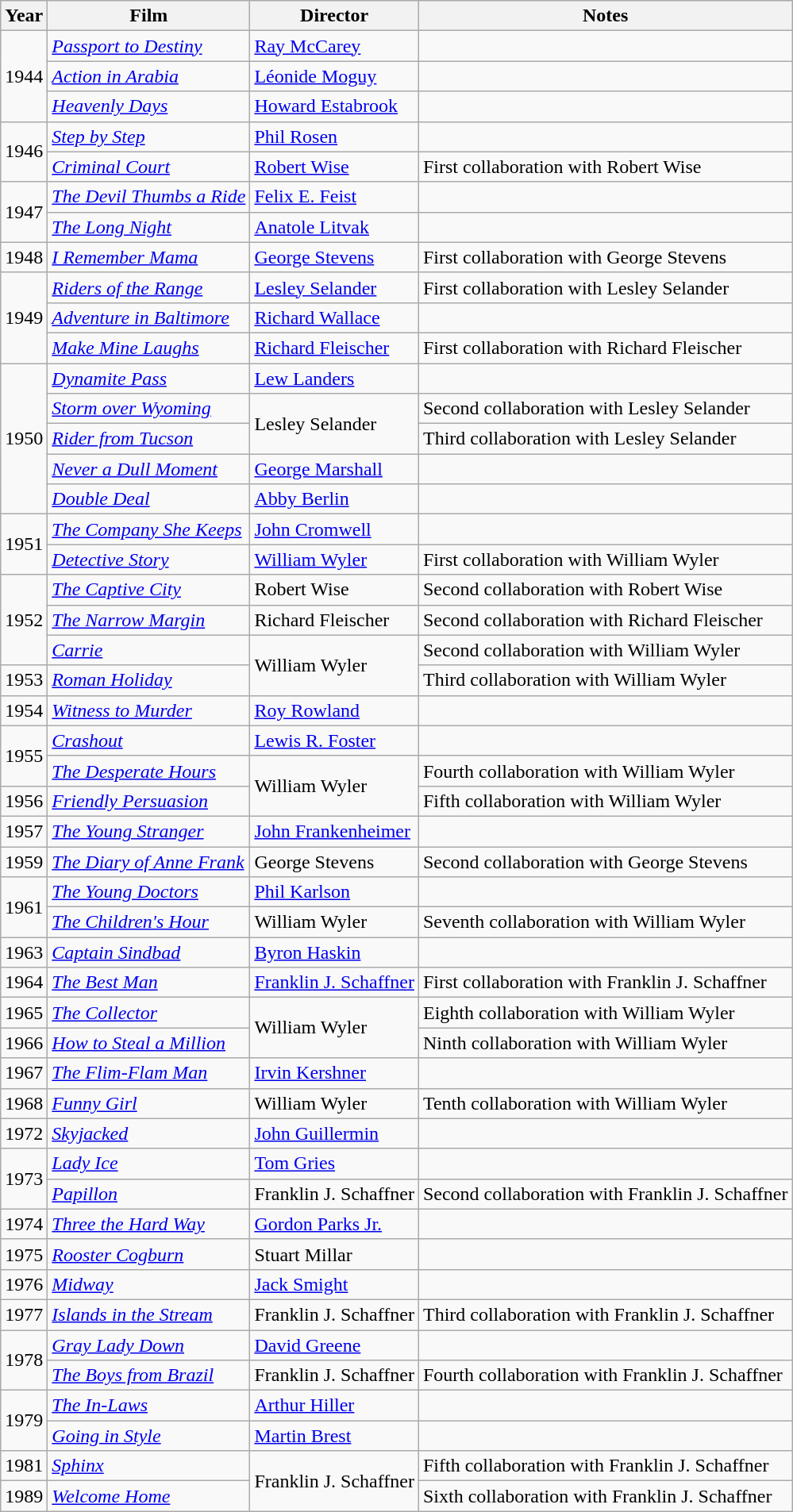<table class="wikitable">
<tr>
<th>Year</th>
<th>Film</th>
<th>Director</th>
<th>Notes</th>
</tr>
<tr>
<td rowspan=3>1944</td>
<td><em><a href='#'>Passport to Destiny</a></em></td>
<td><a href='#'>Ray McCarey</a></td>
<td></td>
</tr>
<tr>
<td><em><a href='#'>Action in Arabia</a></em></td>
<td><a href='#'>Léonide Moguy</a></td>
<td></td>
</tr>
<tr>
<td><em><a href='#'>Heavenly Days</a></em></td>
<td><a href='#'>Howard Estabrook</a></td>
<td></td>
</tr>
<tr>
<td rowspan=2>1946</td>
<td><em><a href='#'>Step by Step</a></em></td>
<td><a href='#'>Phil Rosen</a></td>
<td></td>
</tr>
<tr>
<td><em><a href='#'>Criminal Court</a></em></td>
<td><a href='#'>Robert Wise</a></td>
<td>First collaboration with Robert Wise</td>
</tr>
<tr>
<td rowspan=2>1947</td>
<td><em><a href='#'>The Devil Thumbs a Ride</a></em></td>
<td><a href='#'>Felix E. Feist</a></td>
<td></td>
</tr>
<tr>
<td><em><a href='#'>The Long Night</a></em></td>
<td><a href='#'>Anatole Litvak</a></td>
<td></td>
</tr>
<tr>
<td>1948</td>
<td><em><a href='#'>I Remember Mama</a></em></td>
<td><a href='#'>George Stevens</a></td>
<td>First collaboration with George Stevens</td>
</tr>
<tr>
<td rowspan=3>1949</td>
<td><em><a href='#'>Riders of the Range</a></em></td>
<td><a href='#'>Lesley Selander</a></td>
<td>First collaboration with Lesley Selander</td>
</tr>
<tr>
<td><em><a href='#'>Adventure in Baltimore</a></em></td>
<td><a href='#'>Richard Wallace</a></td>
<td></td>
</tr>
<tr>
<td><em><a href='#'>Make Mine Laughs</a></em></td>
<td><a href='#'>Richard Fleischer</a></td>
<td>First collaboration with Richard Fleischer</td>
</tr>
<tr>
<td rowspan=5>1950</td>
<td><em><a href='#'>Dynamite Pass</a></em></td>
<td><a href='#'>Lew Landers</a></td>
<td></td>
</tr>
<tr>
<td><em><a href='#'>Storm over Wyoming</a></em></td>
<td rowspan=2>Lesley Selander</td>
<td>Second collaboration with Lesley Selander</td>
</tr>
<tr>
<td><em><a href='#'>Rider from Tucson</a></em></td>
<td>Third collaboration with Lesley Selander</td>
</tr>
<tr>
<td><em><a href='#'>Never a Dull Moment</a></em></td>
<td><a href='#'>George Marshall</a></td>
<td></td>
</tr>
<tr>
<td><em><a href='#'>Double Deal</a></em></td>
<td><a href='#'>Abby Berlin</a></td>
<td></td>
</tr>
<tr>
<td rowspan=2>1951</td>
<td><em><a href='#'>The Company She Keeps</a></em></td>
<td><a href='#'>John Cromwell</a></td>
<td></td>
</tr>
<tr>
<td><em><a href='#'>Detective Story</a></em></td>
<td><a href='#'>William Wyler</a></td>
<td>First collaboration with William Wyler</td>
</tr>
<tr>
<td rowspan=3>1952</td>
<td><em><a href='#'>The Captive City</a></em></td>
<td>Robert Wise</td>
<td>Second collaboration with Robert Wise</td>
</tr>
<tr>
<td><em><a href='#'>The Narrow Margin</a></em></td>
<td>Richard Fleischer</td>
<td>Second collaboration with Richard Fleischer</td>
</tr>
<tr>
<td><em><a href='#'>Carrie</a></em></td>
<td rowspan=2>William Wyler</td>
<td>Second collaboration with William Wyler</td>
</tr>
<tr>
<td>1953</td>
<td><em><a href='#'>Roman Holiday</a></em></td>
<td>Third collaboration with William Wyler</td>
</tr>
<tr>
<td>1954</td>
<td><em><a href='#'>Witness to Murder</a></em></td>
<td><a href='#'>Roy Rowland</a></td>
<td></td>
</tr>
<tr>
<td rowspan=2>1955</td>
<td><em><a href='#'>Crashout</a></em></td>
<td><a href='#'>Lewis R. Foster</a></td>
<td></td>
</tr>
<tr>
<td><em><a href='#'>The Desperate Hours</a></em></td>
<td rowspan=2>William Wyler</td>
<td>Fourth collaboration with William Wyler</td>
</tr>
<tr>
<td>1956</td>
<td><em><a href='#'>Friendly Persuasion</a></em></td>
<td>Fifth collaboration with William Wyler</td>
</tr>
<tr>
<td>1957</td>
<td><em><a href='#'>The Young Stranger</a></em></td>
<td><a href='#'>John Frankenheimer</a></td>
<td></td>
</tr>
<tr>
<td>1959</td>
<td><em><a href='#'>The Diary of Anne Frank</a></em></td>
<td>George Stevens</td>
<td>Second collaboration with George Stevens</td>
</tr>
<tr>
<td rowspan=2>1961</td>
<td><em><a href='#'>The Young Doctors</a></em></td>
<td><a href='#'>Phil Karlson</a></td>
<td></td>
</tr>
<tr>
<td><em><a href='#'>The Children's Hour</a></em></td>
<td>William Wyler</td>
<td>Seventh collaboration with William Wyler</td>
</tr>
<tr>
<td>1963</td>
<td><em><a href='#'>Captain Sindbad</a></em></td>
<td><a href='#'>Byron Haskin</a></td>
<td></td>
</tr>
<tr>
<td>1964</td>
<td><em><a href='#'>The Best Man</a></em></td>
<td><a href='#'>Franklin J. Schaffner</a></td>
<td>First collaboration with Franklin J. Schaffner</td>
</tr>
<tr>
<td>1965</td>
<td><em><a href='#'>The Collector</a></em></td>
<td rowspan=2>William Wyler</td>
<td>Eighth collaboration with William Wyler</td>
</tr>
<tr>
<td>1966</td>
<td><em><a href='#'>How to Steal a Million</a></em></td>
<td>Ninth collaboration with William Wyler</td>
</tr>
<tr>
<td>1967</td>
<td><em><a href='#'>The Flim-Flam Man</a></em></td>
<td><a href='#'>Irvin Kershner</a></td>
<td></td>
</tr>
<tr>
<td>1968</td>
<td><em><a href='#'>Funny Girl</a></em></td>
<td>William Wyler</td>
<td>Tenth collaboration with William Wyler</td>
</tr>
<tr>
<td>1972</td>
<td><em><a href='#'>Skyjacked</a></em></td>
<td><a href='#'>John Guillermin</a></td>
<td></td>
</tr>
<tr>
<td rowspan=2>1973</td>
<td><em><a href='#'>Lady Ice</a></em></td>
<td><a href='#'>Tom Gries</a></td>
<td></td>
</tr>
<tr>
<td><em><a href='#'>Papillon</a></em></td>
<td>Franklin J. Schaffner</td>
<td>Second collaboration with Franklin J. Schaffner</td>
</tr>
<tr>
<td>1974</td>
<td><em><a href='#'>Three the Hard Way</a></em></td>
<td><a href='#'>Gordon Parks Jr.</a></td>
<td></td>
</tr>
<tr>
<td>1975</td>
<td><em><a href='#'>Rooster Cogburn</a></em></td>
<td>Stuart Millar</td>
<td></td>
</tr>
<tr>
<td>1976</td>
<td><em><a href='#'>Midway</a></em></td>
<td><a href='#'>Jack Smight</a></td>
<td></td>
</tr>
<tr>
<td>1977</td>
<td><em><a href='#'>Islands in the Stream</a></em></td>
<td>Franklin J. Schaffner</td>
<td>Third collaboration with Franklin J. Schaffner</td>
</tr>
<tr>
<td rowspan=2>1978</td>
<td><em><a href='#'>Gray Lady Down</a></em></td>
<td><a href='#'>David Greene</a></td>
<td></td>
</tr>
<tr>
<td><em><a href='#'>The Boys from Brazil</a></em></td>
<td>Franklin J. Schaffner</td>
<td>Fourth collaboration with Franklin J. Schaffner</td>
</tr>
<tr>
<td rowspan=2>1979</td>
<td><em><a href='#'>The In-Laws</a></em></td>
<td><a href='#'>Arthur Hiller</a></td>
<td></td>
</tr>
<tr>
<td><em><a href='#'>Going in Style</a></em></td>
<td><a href='#'>Martin Brest</a></td>
<td></td>
</tr>
<tr>
<td>1981</td>
<td><em><a href='#'>Sphinx</a></em></td>
<td rowspan=2>Franklin J. Schaffner</td>
<td>Fifth collaboration with Franklin J. Schaffner</td>
</tr>
<tr>
<td>1989</td>
<td><em><a href='#'>Welcome Home</a></em></td>
<td>Sixth collaboration with Franklin J. Schaffner</td>
</tr>
</table>
